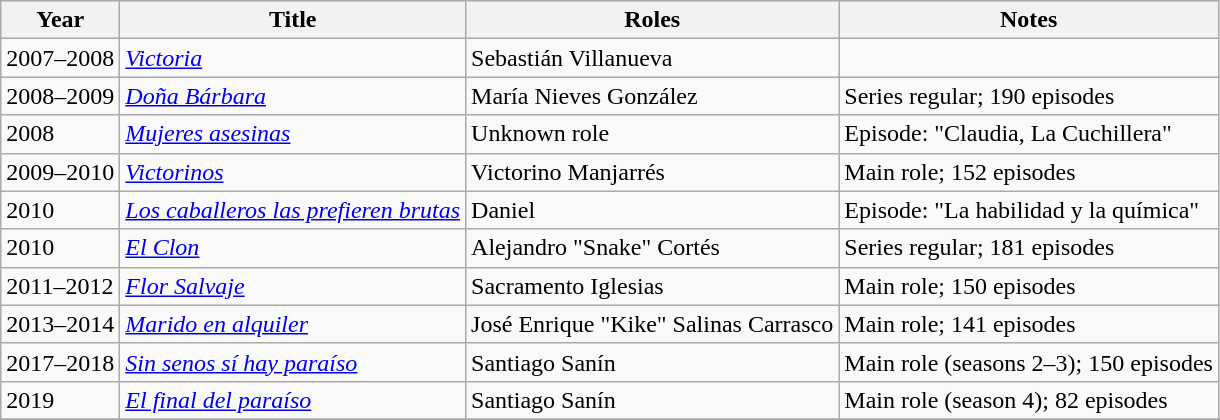<table class="wikitable sortable">
<tr>
<th>Year</th>
<th>Title</th>
<th>Roles</th>
<th>Notes</th>
</tr>
<tr>
<td>2007–2008</td>
<td><em><a href='#'>Victoria</a></em></td>
<td>Sebastián Villanueva</td>
<td></td>
</tr>
<tr>
<td>2008–2009</td>
<td><em><a href='#'>Doña Bárbara</a></em></td>
<td>María Nieves González</td>
<td>Series regular; 190 episodes</td>
</tr>
<tr>
<td>2008</td>
<td><em><a href='#'>Mujeres asesinas</a></em></td>
<td>Unknown role</td>
<td>Episode: "Claudia, La Cuchillera"</td>
</tr>
<tr>
<td>2009–2010</td>
<td><em><a href='#'>Victorinos</a></em></td>
<td>Victorino Manjarrés</td>
<td>Main role; 152 episodes</td>
</tr>
<tr>
<td>2010</td>
<td><em><a href='#'>Los caballeros las prefieren brutas</a></em></td>
<td>Daniel</td>
<td>Episode: "La habilidad y la química"</td>
</tr>
<tr>
<td>2010</td>
<td><em><a href='#'>El Clon</a></em></td>
<td>Alejandro "Snake" Cortés</td>
<td>Series regular; 181 episodes</td>
</tr>
<tr>
<td>2011–2012</td>
<td><em><a href='#'>Flor Salvaje</a></em></td>
<td>Sacramento Iglesias</td>
<td>Main role; 150 episodes</td>
</tr>
<tr>
<td>2013–2014</td>
<td><em><a href='#'>Marido en alquiler</a></em></td>
<td>José Enrique "Kike" Salinas Carrasco</td>
<td>Main role; 141 episodes</td>
</tr>
<tr>
<td>2017–2018</td>
<td><em><a href='#'>Sin senos sí hay paraíso</a></em></td>
<td>Santiago Sanín</td>
<td>Main role (seasons 2–3); 150 episodes</td>
</tr>
<tr>
<td>2019</td>
<td><em><a href='#'>El final del paraíso</a></em></td>
<td>Santiago Sanín</td>
<td>Main role (season 4); 82 episodes</td>
</tr>
<tr>
</tr>
</table>
